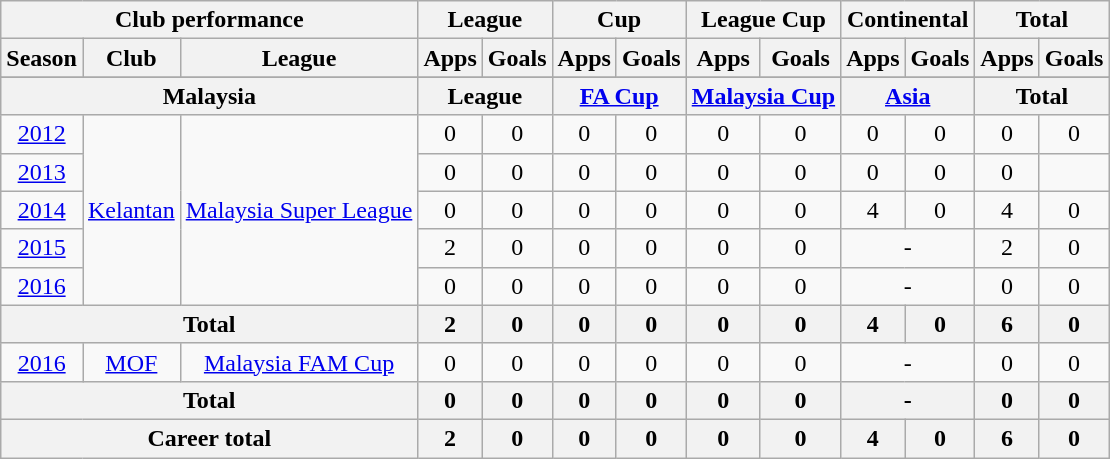<table class="wikitable" style="text-align:center">
<tr>
<th colspan=3>Club performance</th>
<th colspan=2>League</th>
<th colspan=2>Cup</th>
<th colspan=2>League Cup</th>
<th colspan=2>Continental</th>
<th colspan=2>Total</th>
</tr>
<tr>
<th>Season</th>
<th>Club</th>
<th>League</th>
<th>Apps</th>
<th>Goals</th>
<th>Apps</th>
<th>Goals</th>
<th>Apps</th>
<th>Goals</th>
<th>Apps</th>
<th>Goals</th>
<th>Apps</th>
<th>Goals</th>
</tr>
<tr>
</tr>
<tr>
<th colspan=3>Malaysia</th>
<th colspan=2>League</th>
<th colspan=2><a href='#'>FA Cup</a></th>
<th colspan=2><a href='#'>Malaysia Cup</a></th>
<th colspan=2><a href='#'>Asia</a></th>
<th colspan=2>Total</th>
</tr>
<tr>
<td><a href='#'>2012</a></td>
<td rowspan="5"><a href='#'>Kelantan</a></td>
<td rowspan="5"><a href='#'>Malaysia Super League</a></td>
<td>0</td>
<td>0</td>
<td>0</td>
<td>0</td>
<td>0</td>
<td>0</td>
<td>0</td>
<td>0</td>
<td>0</td>
<td>0</td>
</tr>
<tr>
<td><a href='#'>2013</a></td>
<td>0</td>
<td>0</td>
<td>0</td>
<td>0</td>
<td>0</td>
<td>0</td>
<td>0</td>
<td>0</td>
<td>0</td>
<td></td>
</tr>
<tr>
<td><a href='#'>2014</a></td>
<td>0</td>
<td>0</td>
<td>0</td>
<td>0</td>
<td>0</td>
<td>0</td>
<td>4</td>
<td>0</td>
<td>4</td>
<td>0</td>
</tr>
<tr>
<td><a href='#'>2015</a></td>
<td>2</td>
<td>0</td>
<td>0</td>
<td>0</td>
<td>0</td>
<td>0</td>
<td colspan="2">-</td>
<td>2</td>
<td>0</td>
</tr>
<tr>
<td><a href='#'>2016</a></td>
<td>0</td>
<td>0</td>
<td>0</td>
<td>0</td>
<td>0</td>
<td>0</td>
<td colspan="2">-</td>
<td>0</td>
<td>0</td>
</tr>
<tr>
<th colspan=3>Total</th>
<th>2</th>
<th>0</th>
<th>0</th>
<th>0</th>
<th>0</th>
<th>0</th>
<th>4</th>
<th>0</th>
<th>6</th>
<th>0</th>
</tr>
<tr>
<td><a href='#'>2016</a></td>
<td rowspan="1"><a href='#'>MOF</a></td>
<td rowspan="1"><a href='#'>Malaysia FAM Cup</a></td>
<td>0</td>
<td>0</td>
<td>0</td>
<td>0</td>
<td>0</td>
<td>0</td>
<td colspan="2">-</td>
<td>0</td>
<td>0</td>
</tr>
<tr>
<th colspan=3>Total</th>
<th>0</th>
<th>0</th>
<th>0</th>
<th>0</th>
<th>0</th>
<th>0</th>
<th colspan="2">-</th>
<th>0</th>
<th>0</th>
</tr>
<tr>
<th colspan=3>Career total</th>
<th>2</th>
<th>0</th>
<th>0</th>
<th>0</th>
<th>0</th>
<th>0</th>
<th>4</th>
<th>0</th>
<th>6</th>
<th>0</th>
</tr>
</table>
